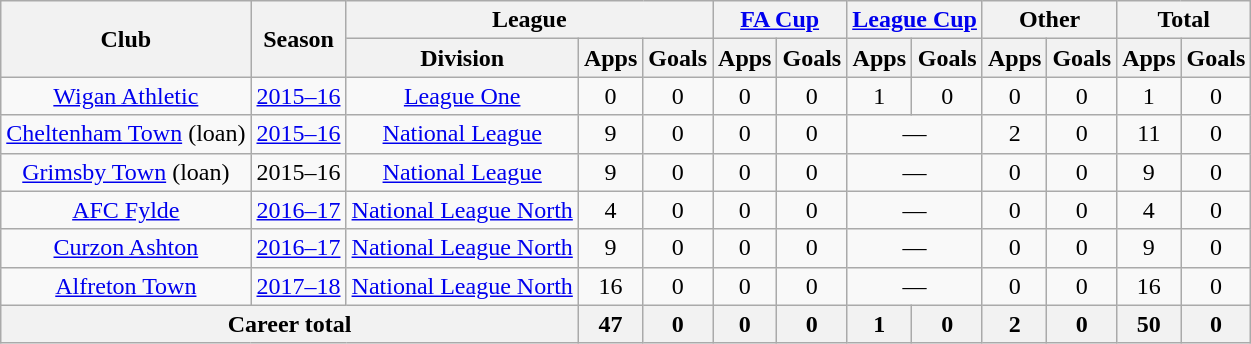<table class="wikitable" style="text-align:center">
<tr>
<th rowspan="2">Club</th>
<th rowspan="2">Season</th>
<th colspan="3">League</th>
<th colspan="2"><a href='#'>FA Cup</a></th>
<th colspan="2"><a href='#'>League Cup</a></th>
<th colspan="2">Other</th>
<th colspan="2">Total</th>
</tr>
<tr>
<th>Division</th>
<th>Apps</th>
<th>Goals</th>
<th>Apps</th>
<th>Goals</th>
<th>Apps</th>
<th>Goals</th>
<th>Apps</th>
<th>Goals</th>
<th>Apps</th>
<th>Goals</th>
</tr>
<tr>
<td><a href='#'>Wigan Athletic</a></td>
<td><a href='#'>2015–16</a></td>
<td><a href='#'>League One</a></td>
<td>0</td>
<td>0</td>
<td>0</td>
<td>0</td>
<td>1</td>
<td>0</td>
<td>0</td>
<td>0</td>
<td>1</td>
<td>0</td>
</tr>
<tr>
<td><a href='#'>Cheltenham Town</a> (loan)</td>
<td><a href='#'>2015–16</a></td>
<td><a href='#'>National League</a></td>
<td>9</td>
<td>0</td>
<td>0</td>
<td>0</td>
<td colspan="2">—</td>
<td>2</td>
<td>0</td>
<td>11</td>
<td>0</td>
</tr>
<tr>
<td><a href='#'>Grimsby Town</a> (loan)</td>
<td>2015–16</td>
<td><a href='#'>National League</a></td>
<td>9</td>
<td>0</td>
<td>0</td>
<td>0</td>
<td colspan="2">—</td>
<td>0</td>
<td>0</td>
<td>9</td>
<td>0</td>
</tr>
<tr>
<td><a href='#'>AFC Fylde</a></td>
<td><a href='#'>2016–17</a></td>
<td><a href='#'>National League North</a></td>
<td>4</td>
<td>0</td>
<td>0</td>
<td>0</td>
<td colspan="2">—</td>
<td>0</td>
<td>0</td>
<td>4</td>
<td>0</td>
</tr>
<tr>
<td><a href='#'>Curzon Ashton</a></td>
<td><a href='#'>2016–17</a></td>
<td><a href='#'>National League North</a></td>
<td>9</td>
<td>0</td>
<td>0</td>
<td>0</td>
<td colspan="2">—</td>
<td>0</td>
<td>0</td>
<td>9</td>
<td>0</td>
</tr>
<tr>
<td><a href='#'>Alfreton Town</a></td>
<td><a href='#'>2017–18</a></td>
<td><a href='#'>National League North</a></td>
<td>16</td>
<td>0</td>
<td>0</td>
<td>0</td>
<td colspan="2">—</td>
<td>0</td>
<td>0</td>
<td>16</td>
<td>0</td>
</tr>
<tr>
<th colspan="3">Career total</th>
<th>47</th>
<th>0</th>
<th>0</th>
<th>0</th>
<th>1</th>
<th>0</th>
<th>2</th>
<th>0</th>
<th>50</th>
<th>0</th>
</tr>
</table>
